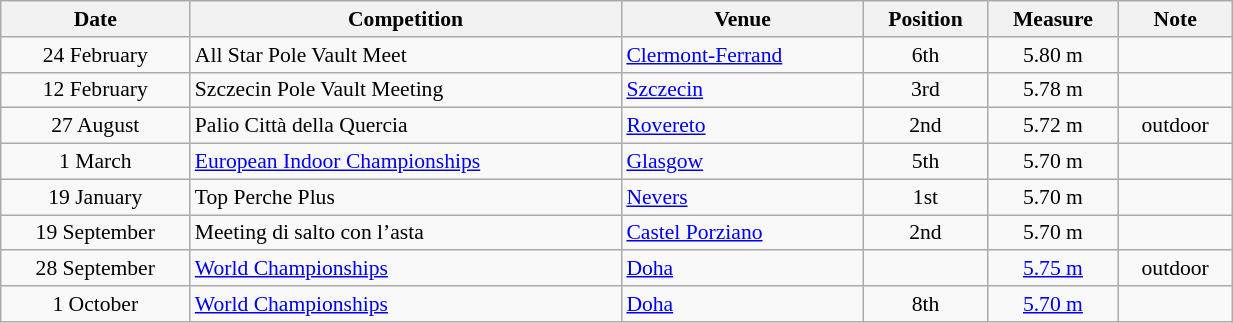<table class="wikitable" width=65% style="font-size:90%; text-align:center;">
<tr>
<th>Date</th>
<th>Competition</th>
<th>Venue</th>
<th>Position</th>
<th>Measure</th>
<th>Note</th>
</tr>
<tr>
<td>24 February</td>
<td align=left>All Star Pole Vault Meet</td>
<td align=left> <a href='#'>Clermont-Ferrand</a></td>
<td>6th</td>
<td>5.80 m</td>
<td></td>
</tr>
<tr>
<td>12 February</td>
<td align=left>Szczecin Pole Vault Meeting</td>
<td align=left> <a href='#'>Szczecin</a></td>
<td>3rd</td>
<td>5.78 m</td>
<td></td>
</tr>
<tr>
<td>27 August</td>
<td align=left>Palio Città della Quercia</td>
<td align=left> <a href='#'>Rovereto</a></td>
<td>2nd</td>
<td>5.72 m</td>
<td>outdoor </td>
</tr>
<tr>
<td>1 March</td>
<td align=left><a href='#'>European Indoor Championships</a></td>
<td align=left> <a href='#'>Glasgow</a></td>
<td>5th</td>
<td>5.70 m</td>
<td></td>
</tr>
<tr>
<td>19 January</td>
<td align=left>Top Perche Plus</td>
<td align=left> <a href='#'>Nevers</a></td>
<td>1st</td>
<td>5.70 m</td>
<td></td>
</tr>
<tr>
<td>19 September</td>
<td align=left>Meeting di salto con l’asta</td>
<td align=left> <a href='#'>Castel Porziano</a></td>
<td>2nd</td>
<td>5.70 m</td>
<td></td>
</tr>
<tr>
<td>28 September</td>
<td align=left><a href='#'>World Championships</a></td>
<td align=left> <a href='#'>Doha</a></td>
<td></td>
<td><a href='#'>5.75 m</a></td>
<td>outdoor </td>
</tr>
<tr>
<td>1 October</td>
<td align=left><a href='#'>World Championships</a></td>
<td align=left> <a href='#'>Doha</a></td>
<td>8th</td>
<td><a href='#'>5.70 m</a></td>
<td></td>
</tr>
</table>
